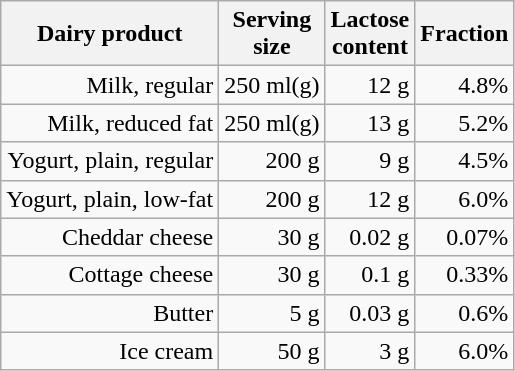<table class="wikitable floatright sortable" style="text-align:right">
<tr>
<th>Dairy product</th>
<th>Serving<br> size</th>
<th>Lactose<br> content</th>
<th>Fraction</th>
</tr>
<tr>
<td> Milk, regular</td>
<td>250 ml(g)</td>
<td>12 g</td>
<td>4.8%</td>
</tr>
<tr>
<td> Milk, reduced fat</td>
<td>250 ml(g)</td>
<td>13 g</td>
<td>5.2%</td>
</tr>
<tr>
<td> Yogurt, plain, regular</td>
<td>200 g</td>
<td>9 g</td>
<td>4.5%</td>
</tr>
<tr>
<td> Yogurt, plain, low-fat</td>
<td>200 g</td>
<td>12 g</td>
<td>6.0%</td>
</tr>
<tr>
<td> Cheddar cheese</td>
<td>30 g</td>
<td>0.02 g</td>
<td>0.07%</td>
</tr>
<tr>
<td> Cottage cheese</td>
<td>30 g</td>
<td>0.1 g</td>
<td>0.33%</td>
</tr>
<tr>
<td> Butter</td>
<td>5 g</td>
<td>0.03 g</td>
<td>0.6%</td>
</tr>
<tr>
<td> Ice cream</td>
<td>50 g</td>
<td>3 g</td>
<td>6.0%</td>
</tr>
</table>
